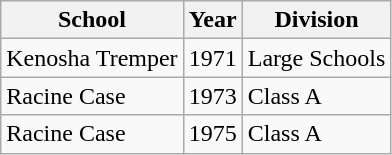<table class="wikitable">
<tr>
<th>School</th>
<th>Year</th>
<th>Division</th>
</tr>
<tr>
<td>Kenosha Tremper</td>
<td>1971</td>
<td>Large Schools</td>
</tr>
<tr>
<td>Racine Case</td>
<td>1973</td>
<td>Class A</td>
</tr>
<tr>
<td>Racine Case</td>
<td>1975</td>
<td>Class A</td>
</tr>
</table>
